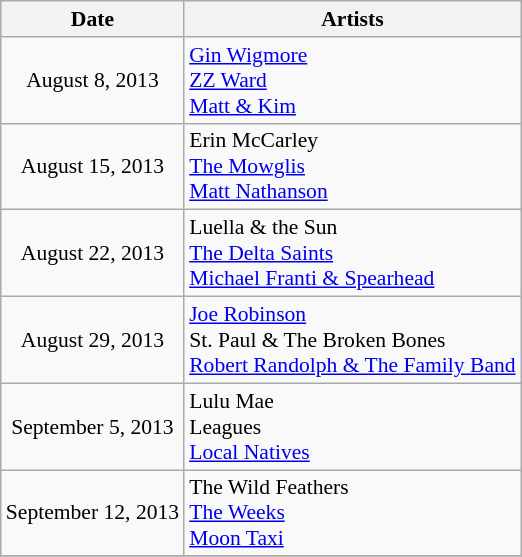<table class="wikitable" style="font-size: 90%">
<tr>
<th>Date</th>
<th>Artists</th>
</tr>
<tr>
<td align="center">August 8, 2013</td>
<td><a href='#'>Gin Wigmore</a><br><a href='#'>ZZ Ward</a><br><a href='#'>Matt & Kim</a></td>
</tr>
<tr>
<td align="center">August 15, 2013</td>
<td>Erin McCarley<br><a href='#'>The Mowglis</a><br><a href='#'>Matt Nathanson</a></td>
</tr>
<tr>
<td align="center">August 22, 2013</td>
<td>Luella & the Sun<br><a href='#'>The Delta Saints</a><br><a href='#'>Michael Franti & Spearhead</a></td>
</tr>
<tr>
<td align="center">August 29, 2013</td>
<td><a href='#'>Joe Robinson</a><br>St. Paul & The Broken Bones<br><a href='#'>Robert Randolph & The Family Band</a></td>
</tr>
<tr>
<td align="center">September 5, 2013</td>
<td>Lulu Mae<br>Leagues<br><a href='#'>Local Natives</a></td>
</tr>
<tr>
<td align="center">September 12, 2013</td>
<td>The Wild Feathers<br><a href='#'>The Weeks</a><br><a href='#'>Moon Taxi</a></td>
</tr>
<tr>
</tr>
</table>
